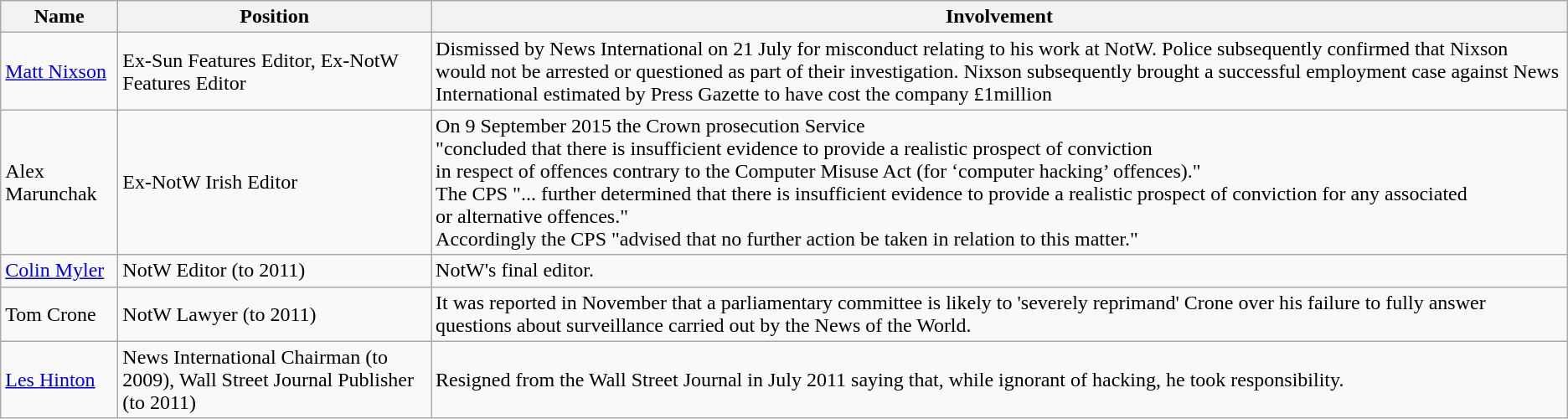<table class="wikitable">
<tr>
<th>Name</th>
<th>Position</th>
<th>Involvement</th>
</tr>
<tr>
<td><a href='#'>Matt Nixson</a></td>
<td>Ex-Sun Features Editor, Ex-NotW Features Editor</td>
<td>Dismissed by News International on 21 July for misconduct relating to his work at NotW. Police subsequently confirmed that Nixson would not be arrested or questioned as part of their investigation. Nixson subsequently brought a successful employment case against News International estimated by Press Gazette to have cost the company £1million </td>
</tr>
<tr>
<td>Alex Marunchak</td>
<td>Ex-NotW Irish Editor</td>
<td>On 9 September 2015 the Crown prosecution Service<br>"concluded that there is insufficient evidence to provide a realistic prospect of conviction<br>in respect of offences contrary to the Computer Misuse Act (for ‘computer hacking’ offences)."<br>The CPS "... further determined that there is insufficient evidence to provide a realistic prospect of conviction for any associated<br>or alternative offences."<br>Accordingly the CPS "advised that no further action be taken in relation to this matter."</td>
</tr>
<tr>
<td><a href='#'>Colin Myler</a></td>
<td>NotW Editor (to 2011)</td>
<td>NotW's final editor.</td>
</tr>
<tr>
<td>Tom Crone</td>
<td>NotW Lawyer (to 2011)</td>
<td>It was reported in November that a parliamentary committee is likely to 'severely reprimand' Crone over his failure to fully answer questions about surveillance carried out by the News of the World.</td>
</tr>
<tr>
<td><a href='#'>Les Hinton</a></td>
<td>News International Chairman (to 2009), Wall Street Journal Publisher (to 2011)</td>
<td>Resigned from the Wall Street Journal in July 2011 saying that, while ignorant of hacking, he took responsibility.</td>
</tr>
</table>
